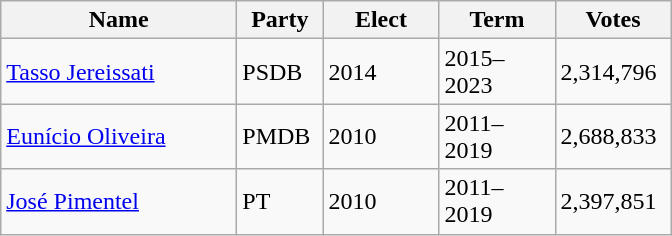<table class="wikitable sortable">
<tr>
<th style="width:150px;">Name</th>
<th style="width:50px;">Party</th>
<th style="width:70px;">Elect</th>
<th style="width:70px;">Term</th>
<th style="width:70px;">Votes</th>
</tr>
<tr>
<td><a href='#'>Tasso Jereissati</a></td>
<td>PSDB</td>
<td>2014</td>
<td>2015–2023</td>
<td>2,314,796</td>
</tr>
<tr>
<td><a href='#'>Eunício Oliveira</a></td>
<td>PMDB</td>
<td>2010</td>
<td>2011–2019</td>
<td>2,688,833</td>
</tr>
<tr>
<td><a href='#'>José Pimentel</a></td>
<td>PT</td>
<td>2010</td>
<td>2011–2019</td>
<td>2,397,851</td>
</tr>
</table>
